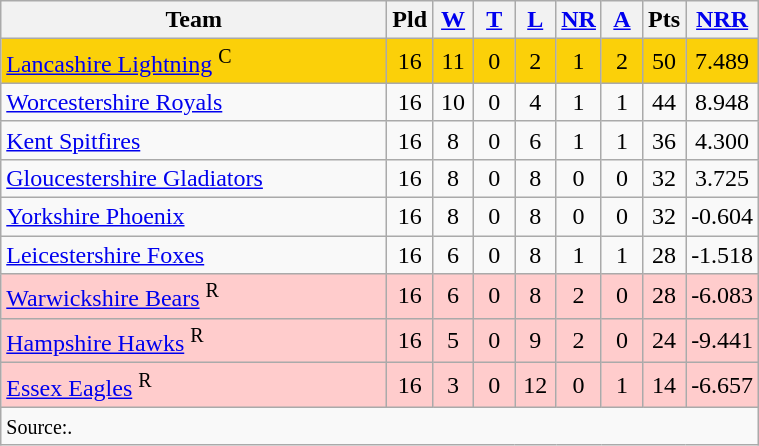<table class="wikitable" style="text-align:center;">
<tr>
<th width=250>Team</th>
<th width=20 abbr="Played">Pld</th>
<th width=20 abbr="Won"><a href='#'>W</a></th>
<th width=20 abbr="Tied"><a href='#'>T</a></th>
<th width=20 abbr="Lost"><a href='#'>L</a></th>
<th width=20 abbr="No result"><a href='#'>NR</a></th>
<th width=20 abbr="Abandoned"><a href='#'>A</a></th>
<th width=20 abbr="Points">Pts</th>
<th width=20 abbr="Net Run Rate"><a href='#'>NRR</a></th>
</tr>
<tr style="background:#fbd009;">
<td style="text-align:left;"><a href='#'>Lancashire Lightning</a> <sup>C</sup></td>
<td>16</td>
<td>11</td>
<td>0</td>
<td>2</td>
<td>1</td>
<td>2</td>
<td>50</td>
<td>7.489</td>
</tr>
<tr style="background:#f9f9f9;">
<td style="text-align:left;"><a href='#'>Worcestershire Royals</a></td>
<td>16</td>
<td>10</td>
<td>0</td>
<td>4</td>
<td>1</td>
<td>1</td>
<td>44</td>
<td>8.948</td>
</tr>
<tr style="background:#f9f9f9;">
<td style="text-align:left;"><a href='#'>Kent Spitfires</a></td>
<td>16</td>
<td>8</td>
<td>0</td>
<td>6</td>
<td>1</td>
<td>1</td>
<td>36</td>
<td>4.300</td>
</tr>
<tr style="background:#f9f9f9;">
<td style="text-align:left;"><a href='#'>Gloucestershire Gladiators</a></td>
<td>16</td>
<td>8</td>
<td>0</td>
<td>8</td>
<td>0</td>
<td>0</td>
<td>32</td>
<td>3.725</td>
</tr>
<tr style="background:#f9f9f9;">
<td style="text-align:left;"><a href='#'>Yorkshire Phoenix</a></td>
<td>16</td>
<td>8</td>
<td>0</td>
<td>8</td>
<td>0</td>
<td>0</td>
<td>32</td>
<td>-0.604</td>
</tr>
<tr style="background:#f9f9f9;">
<td style="text-align:left;"><a href='#'>Leicestershire Foxes</a></td>
<td>16</td>
<td>6</td>
<td>0</td>
<td>8</td>
<td>1</td>
<td>1</td>
<td>28</td>
<td>-1.518</td>
</tr>
<tr style="background:#FFCCCC;">
<td style="text-align:left;"><a href='#'>Warwickshire Bears</a> <sup>R</sup></td>
<td>16</td>
<td>6</td>
<td>0</td>
<td>8</td>
<td>2</td>
<td>0</td>
<td>28</td>
<td>-6.083</td>
</tr>
<tr style="background:#FFCCCC;">
<td style="text-align:left;"><a href='#'>Hampshire Hawks</a> <sup>R</sup></td>
<td>16</td>
<td>5</td>
<td>0</td>
<td>9</td>
<td>2</td>
<td>0</td>
<td>24</td>
<td>-9.441</td>
</tr>
<tr style="background:#FFCCCC;">
<td style="text-align:left;"><a href='#'>Essex Eagles</a> <sup>R</sup></td>
<td>16</td>
<td>3</td>
<td>0</td>
<td>12</td>
<td>0</td>
<td>1</td>
<td>14</td>
<td>-6.657</td>
</tr>
<tr>
<td colspan=9 align="left"><small>Source:.</small></td>
</tr>
</table>
